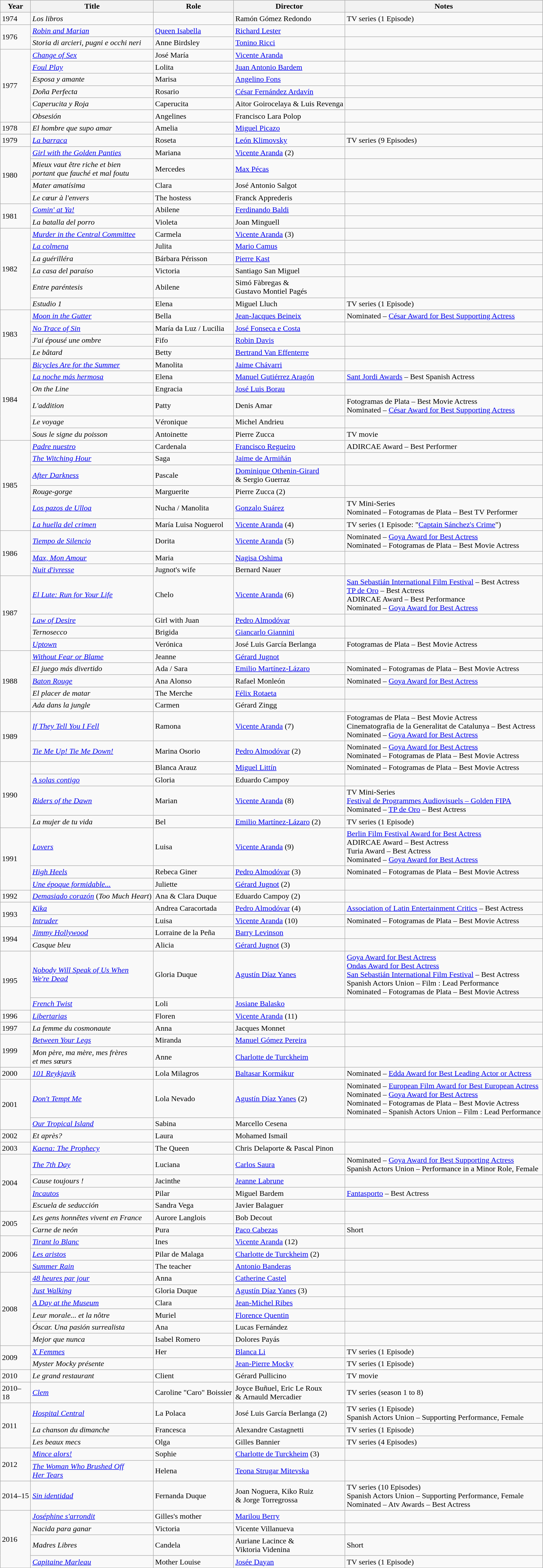<table class="wikitable sortable">
<tr>
<th>Year</th>
<th>Title</th>
<th>Role</th>
<th>Director</th>
<th class="unsortable">Notes</th>
</tr>
<tr>
<td rowspan=1>1974</td>
<td><em>Los libros</em></td>
<td></td>
<td>Ramón Gómez Redondo</td>
<td>TV series (1 Episode)</td>
</tr>
<tr>
<td rowspan=2>1976</td>
<td><em><a href='#'>Robin and Marian</a></em></td>
<td><a href='#'>Queen Isabella</a></td>
<td><a href='#'>Richard Lester</a></td>
<td></td>
</tr>
<tr>
<td><em>Storia di arcieri, pugni e occhi neri</em></td>
<td>Anne Birdsley</td>
<td><a href='#'>Tonino Ricci</a></td>
<td></td>
</tr>
<tr>
<td rowspan=6>1977</td>
<td><em><a href='#'>Change of Sex</a></em></td>
<td>José María</td>
<td><a href='#'>Vicente Aranda</a></td>
<td></td>
</tr>
<tr>
<td><em><a href='#'>Foul Play</a></em></td>
<td>Lolita</td>
<td><a href='#'>Juan Antonio Bardem</a></td>
<td></td>
</tr>
<tr>
<td><em>Esposa y amante</em></td>
<td>Marisa</td>
<td><a href='#'>Angelino Fons</a></td>
<td></td>
</tr>
<tr>
<td><em>Doña Perfecta</em></td>
<td>Rosario</td>
<td><a href='#'>César Fernández Ardavín</a></td>
<td></td>
</tr>
<tr>
<td><em>Caperucita y Roja</em></td>
<td>Caperucita</td>
<td>Aitor Goirocelaya & Luis Revenga</td>
<td></td>
</tr>
<tr>
<td><em>Obsesión</em></td>
<td>Angelines</td>
<td>Francisco Lara Polop</td>
<td></td>
</tr>
<tr>
<td rowspan=1>1978</td>
<td><em>El hombre que supo amar</em></td>
<td>Amelia</td>
<td><a href='#'>Miguel Picazo</a></td>
<td></td>
</tr>
<tr>
<td rowspan=1>1979</td>
<td><em><a href='#'>La barraca</a></em></td>
<td>Roseta</td>
<td><a href='#'>León Klimovsky</a></td>
<td>TV series (9 Episodes)</td>
</tr>
<tr>
<td rowspan=4>1980</td>
<td><em><a href='#'>Girl with the Golden Panties</a></em></td>
<td>Mariana</td>
<td><a href='#'>Vicente Aranda</a> (2)</td>
<td></td>
</tr>
<tr>
<td><em>Mieux vaut être riche et bien<br> portant que fauché et mal foutu</em></td>
<td>Mercedes</td>
<td><a href='#'>Max Pécas</a></td>
<td></td>
</tr>
<tr>
<td><em>Mater amatísima</em></td>
<td>Clara</td>
<td>José Antonio Salgot</td>
<td></td>
</tr>
<tr>
<td><em>Le cœur à l'envers</em></td>
<td>The hostess</td>
<td>Franck Apprederis</td>
<td></td>
</tr>
<tr>
<td rowspan=2>1981</td>
<td><em><a href='#'>Comin' at Ya!</a></em></td>
<td>Abilene</td>
<td><a href='#'>Ferdinando Baldi</a></td>
<td></td>
</tr>
<tr>
<td><em>La batalla del porro</em></td>
<td>Violeta</td>
<td>Joan Minguell</td>
<td></td>
</tr>
<tr>
<td rowspan=6>1982</td>
<td><em><a href='#'>Murder in the Central Committee</a></em></td>
<td>Carmela</td>
<td><a href='#'>Vicente Aranda</a> (3)</td>
<td></td>
</tr>
<tr>
<td><em><a href='#'>La colmena</a></em></td>
<td>Julita</td>
<td><a href='#'>Mario Camus</a></td>
<td></td>
</tr>
<tr>
<td><em>La guérilléra</em></td>
<td>Bárbara Périsson</td>
<td><a href='#'>Pierre Kast</a></td>
<td></td>
</tr>
<tr>
<td><em>La casa del paraíso</em></td>
<td>Victoria</td>
<td>Santiago San Miguel</td>
<td></td>
</tr>
<tr>
<td><em>Entre paréntesis</em></td>
<td>Abilene</td>
<td>Simó Fàbregas & <br>Gustavo Montiel Pagés</td>
<td></td>
</tr>
<tr>
<td><em>Estudio 1</em></td>
<td>Elena</td>
<td>Miguel Lluch</td>
<td>TV series (1 Episode)</td>
</tr>
<tr>
<td rowspan=4>1983</td>
<td><em><a href='#'>Moon in the Gutter</a></em></td>
<td>Bella</td>
<td><a href='#'>Jean-Jacques Beineix</a></td>
<td>Nominated – <a href='#'>César Award for Best Supporting Actress</a></td>
</tr>
<tr>
<td><em><a href='#'>No Trace of Sin</a></em></td>
<td>María da Luz / Lucilia</td>
<td><a href='#'>José Fonseca e Costa</a></td>
<td></td>
</tr>
<tr>
<td><em>J'ai épousé une ombre</em></td>
<td>Fifo</td>
<td><a href='#'>Robin Davis</a></td>
<td></td>
</tr>
<tr>
<td><em>Le bâtard</em></td>
<td>Betty</td>
<td><a href='#'>Bertrand Van Effenterre</a></td>
<td></td>
</tr>
<tr>
<td rowspan=6>1984</td>
<td><em><a href='#'>Bicycles Are for the Summer</a></em></td>
<td>Manolita</td>
<td><a href='#'>Jaime Chávarri</a></td>
<td></td>
</tr>
<tr>
<td><em><a href='#'>La noche más hermosa</a></em></td>
<td>Elena</td>
<td><a href='#'>Manuel Gutiérrez Aragón</a></td>
<td><a href='#'>Sant Jordi Awards</a> – Best Spanish Actress</td>
</tr>
<tr>
<td><em>On the Line</em></td>
<td>Engracia</td>
<td><a href='#'>José Luis Borau</a></td>
<td></td>
</tr>
<tr>
<td><em>L'addition</em></td>
<td>Patty</td>
<td>Denis Amar</td>
<td>Fotogramas de Plata – Best Movie Actress<br>Nominated – <a href='#'>César Award for Best Supporting Actress</a></td>
</tr>
<tr>
<td><em>Le voyage</em></td>
<td>Véronique</td>
<td>Michel Andrieu</td>
<td></td>
</tr>
<tr>
<td><em>Sous le signe du poisson</em></td>
<td>Antoinette</td>
<td>Pierre Zucca</td>
<td>TV movie</td>
</tr>
<tr>
<td rowspan=6>1985</td>
<td><em><a href='#'>Padre nuestro</a></em></td>
<td>Cardenala</td>
<td><a href='#'>Francisco Regueiro</a></td>
<td>ADIRCAE Award – Best Performer</td>
</tr>
<tr>
<td><em><a href='#'>The Witching Hour</a></em></td>
<td>Saga</td>
<td><a href='#'>Jaime de Armiñán</a></td>
<td></td>
</tr>
<tr>
<td><em><a href='#'>After Darkness</a></em></td>
<td>Pascale</td>
<td><a href='#'>Dominique Othenin-Girard</a><br>& Sergio Guerraz</td>
<td></td>
</tr>
<tr>
<td><em>Rouge-gorge</em></td>
<td>Marguerite</td>
<td>Pierre Zucca (2)</td>
<td></td>
</tr>
<tr>
<td><em><a href='#'>Los pazos de Ulloa</a></em></td>
<td>Nucha / Manolita</td>
<td><a href='#'>Gonzalo Suárez</a></td>
<td>TV Mini-Series<br>Nominated – Fotogramas de Plata – Best TV Performer</td>
</tr>
<tr>
<td><em><a href='#'>La huella del crimen</a></em></td>
<td>María Luisa Noguerol</td>
<td><a href='#'>Vicente Aranda</a> (4)</td>
<td>TV series (1 Episode: "<a href='#'>Captain Sánchez's Crime</a>")</td>
</tr>
<tr>
<td rowspan=3>1986</td>
<td><em><a href='#'>Tiempo de Silencio</a></em></td>
<td>Dorita</td>
<td><a href='#'>Vicente Aranda</a> (5)</td>
<td>Nominated – <a href='#'>Goya Award for Best Actress</a><br>Nominated – Fotogramas de Plata – Best Movie Actress</td>
</tr>
<tr>
<td><em><a href='#'>Max, Mon Amour</a></em></td>
<td>Maria</td>
<td><a href='#'>Nagisa Oshima</a></td>
<td></td>
</tr>
<tr>
<td><em><a href='#'>Nuit d'ivresse</a></em></td>
<td>Jugnot's wife</td>
<td>Bernard Nauer</td>
<td></td>
</tr>
<tr>
<td rowspan=4>1987</td>
<td><em><a href='#'>El Lute: Run for Your Life</a></em></td>
<td>Chelo</td>
<td><a href='#'>Vicente Aranda</a> (6)</td>
<td><a href='#'>San Sebastián International Film Festival</a> – Best Actress<br><a href='#'>TP de Oro</a> – Best Actress<br>ADIRCAE Award – Best Performance<br>Nominated – <a href='#'>Goya Award for Best Actress</a></td>
</tr>
<tr>
<td><em><a href='#'>Law of Desire</a></em></td>
<td>Girl with Juan</td>
<td><a href='#'>Pedro Almodóvar</a></td>
<td></td>
</tr>
<tr>
<td><em>Ternosecco</em></td>
<td>Brigida</td>
<td><a href='#'>Giancarlo Giannini</a></td>
<td></td>
</tr>
<tr>
<td><em><a href='#'>Uptown</a></em></td>
<td>Verónica</td>
<td>José Luis García Berlanga</td>
<td>Fotogramas de Plata – Best Movie Actress</td>
</tr>
<tr>
<td rowspan=5>1988</td>
<td><em><a href='#'>Without Fear or Blame</a></em></td>
<td>Jeanne</td>
<td><a href='#'>Gérard Jugnot</a></td>
<td></td>
</tr>
<tr>
<td><em>El juego más divertido</em></td>
<td>Ada / Sara</td>
<td><a href='#'>Emilio Martínez-Lázaro</a></td>
<td>Nominated – Fotogramas de Plata – Best Movie Actress</td>
</tr>
<tr>
<td><em><a href='#'>Baton Rouge</a></em></td>
<td>Ana Alonso</td>
<td>Rafael Monleón</td>
<td>Nominated – <a href='#'>Goya Award for Best Actress</a></td>
</tr>
<tr>
<td><em>El placer de matar</em></td>
<td>The Merche</td>
<td><a href='#'>Félix Rotaeta</a></td>
<td></td>
</tr>
<tr>
<td><em>Ada dans la jungle</em></td>
<td>Carmen</td>
<td>Gérard Zingg</td>
<td></td>
</tr>
<tr>
<td rowspan=2>1989</td>
<td><em><a href='#'>If They Tell You I Fell</a></em></td>
<td>Ramona</td>
<td><a href='#'>Vicente Aranda</a> (7)</td>
<td>Fotogramas de Plata – Best Movie Actress<br>Cinematografia de la Generalitat de Catalunya – Best Actress<br>Nominated – <a href='#'>Goya Award for Best Actress</a></td>
</tr>
<tr>
<td><em><a href='#'>Tie Me Up! Tie Me Down!</a></em></td>
<td>Marina Osorio</td>
<td><a href='#'>Pedro Almodóvar</a> (2)</td>
<td>Nominated – <a href='#'>Goya Award for Best Actress</a><br>Nominated – Fotogramas de Plata – Best Movie Actress</td>
</tr>
<tr>
<td rowspan=4>1990</td>
<td><em></em></td>
<td>Blanca Arauz</td>
<td><a href='#'>Miguel Littín</a></td>
<td>Nominated – Fotogramas de Plata – Best Movie Actress</td>
</tr>
<tr>
<td><em><a href='#'>A solas contigo</a></em></td>
<td>Gloria</td>
<td>Eduardo Campoy</td>
<td></td>
</tr>
<tr>
<td><em><a href='#'>Riders of the Dawn</a></em></td>
<td>Marian</td>
<td><a href='#'>Vicente Aranda</a> (8)</td>
<td>TV Mini-Series<br><a href='#'>Festival de Programmes Audiovisuels – Golden FIPA</a><br>Nominated – <a href='#'>TP de Oro</a> – Best Actress</td>
</tr>
<tr>
<td><em>La mujer de tu vida</em></td>
<td>Bel</td>
<td><a href='#'>Emilio Martínez-Lázaro</a> (2)</td>
<td>TV series (1 Episode)</td>
</tr>
<tr>
<td rowspan=3>1991</td>
<td><em><a href='#'>Lovers</a></em></td>
<td>Luisa</td>
<td><a href='#'>Vicente Aranda</a> (9)</td>
<td><a href='#'>Berlin Film Festival Award for Best Actress</a><br>ADIRCAE Award – Best Actress<br>Turia Award – Best Actress<br>Nominated – <a href='#'>Goya Award for Best Actress</a></td>
</tr>
<tr>
<td><em><a href='#'>High Heels</a></em></td>
<td>Rebeca Giner</td>
<td><a href='#'>Pedro Almodóvar</a> (3)</td>
<td>Nominated – Fotogramas de Plata – Best Movie Actress</td>
</tr>
<tr>
<td><em><a href='#'>Une époque formidable...</a></em></td>
<td>Juliette</td>
<td><a href='#'>Gérard Jugnot</a> (2)</td>
<td></td>
</tr>
<tr>
<td rowspan=1>1992</td>
<td><em><a href='#'>Demasiado corazón</a></em> (<em>Too Much Heart</em>)</td>
<td>Ana & Clara Duque</td>
<td>Eduardo Campoy (2)</td>
<td></td>
</tr>
<tr>
<td rowspan=2>1993</td>
<td><em><a href='#'>Kika</a></em></td>
<td>Andrea Caracortada</td>
<td><a href='#'>Pedro Almodóvar</a> (4)</td>
<td><a href='#'>Association of Latin Entertainment Critics</a> – Best Actress</td>
</tr>
<tr>
<td><em><a href='#'>Intruder</a></em></td>
<td>Luisa</td>
<td><a href='#'>Vicente Aranda</a> (10)</td>
<td>Nominated – Fotogramas de Plata – Best Movie Actress</td>
</tr>
<tr>
<td rowspan=2>1994</td>
<td><em><a href='#'>Jimmy Hollywood</a></em></td>
<td>Lorraine de la Peña</td>
<td><a href='#'>Barry Levinson</a></td>
<td></td>
</tr>
<tr>
<td><em>Casque bleu</em></td>
<td>Alicia</td>
<td><a href='#'>Gérard Jugnot</a> (3)</td>
<td></td>
</tr>
<tr>
<td rowspan=2>1995</td>
<td><em><a href='#'>Nobody Will Speak of Us When<br> We're Dead</a></em></td>
<td>Gloria Duque</td>
<td><a href='#'>Agustín Díaz Yanes</a></td>
<td><a href='#'>Goya Award for Best Actress</a><br><a href='#'>Ondas Award for Best Actress</a><br><a href='#'>San Sebastián International Film Festival</a> – Best Actress<br>Spanish Actors Union – Film : Lead Performance<br>Nominated – Fotogramas de Plata – Best Movie Actress</td>
</tr>
<tr>
<td><em><a href='#'>French Twist</a></em></td>
<td>Loli</td>
<td><a href='#'>Josiane Balasko</a></td>
<td></td>
</tr>
<tr>
<td rowspan=1>1996</td>
<td><em><a href='#'>Libertarias</a></em></td>
<td>Floren</td>
<td><a href='#'>Vicente Aranda</a> (11)</td>
<td></td>
</tr>
<tr>
<td rowspan=1>1997</td>
<td><em>La femme du cosmonaute</em></td>
<td>Anna</td>
<td>Jacques Monnet</td>
<td></td>
</tr>
<tr>
<td rowspan=2>1999</td>
<td><em><a href='#'>Between Your Legs</a></em></td>
<td>Miranda</td>
<td><a href='#'>Manuel Gómez Pereira</a></td>
<td></td>
</tr>
<tr>
<td><em>Mon père, ma mère, mes frères<br> et mes sœurs</em></td>
<td>Anne</td>
<td><a href='#'>Charlotte de Turckheim</a></td>
<td></td>
</tr>
<tr>
<td rowspan=1>2000</td>
<td><em><a href='#'>101 Reykjavík</a></em></td>
<td>Lola Milagros</td>
<td><a href='#'>Baltasar Kormákur</a></td>
<td>Nominated – <a href='#'>Edda Award for Best Leading Actor or Actress</a></td>
</tr>
<tr>
<td rowspan=2>2001</td>
<td><em><a href='#'>Don't Tempt Me</a></em></td>
<td>Lola Nevado</td>
<td><a href='#'>Agustín Díaz Yanes</a> (2)</td>
<td>Nominated – <a href='#'>European Film Award for Best European Actress</a><br>Nominated – <a href='#'>Goya Award for Best Actress</a><br>Nominated – Fotogramas de Plata – Best Movie Actress<br>Nominated – Spanish Actors Union – Film : Lead Performance</td>
</tr>
<tr>
<td><em><a href='#'>Our Tropical Island</a></em></td>
<td>Sabina</td>
<td>Marcello Cesena</td>
<td></td>
</tr>
<tr>
<td rowspan=1>2002</td>
<td><em>Et après?</em></td>
<td>Laura</td>
<td>Mohamed Ismail</td>
<td></td>
</tr>
<tr>
<td rowspan=1>2003</td>
<td><em><a href='#'>Kaena: The Prophecy</a></em></td>
<td>The Queen</td>
<td>Chris Delaporte & Pascal Pinon</td>
<td></td>
</tr>
<tr>
<td rowspan=4>2004</td>
<td><em><a href='#'>The 7th Day</a></em></td>
<td>Luciana</td>
<td><a href='#'>Carlos Saura</a></td>
<td>Nominated – <a href='#'>Goya Award for Best Supporting Actress</a><br>Spanish Actors Union – Performance in a Minor Role, Female</td>
</tr>
<tr>
<td><em>Cause toujours !</em></td>
<td>Jacinthe</td>
<td><a href='#'>Jeanne Labrune</a></td>
<td></td>
</tr>
<tr>
<td><em><a href='#'>Incautos</a></em></td>
<td>Pilar</td>
<td>Miguel Bardem</td>
<td><a href='#'>Fantasporto</a> – Best Actress</td>
</tr>
<tr>
<td><em>Escuela de seducción</em></td>
<td>Sandra Vega</td>
<td>Javier Balaguer</td>
<td></td>
</tr>
<tr>
<td rowspan=2>2005</td>
<td><em>Les gens honnêtes vivent en France</em></td>
<td>Aurore Langlois</td>
<td>Bob Decout</td>
<td></td>
</tr>
<tr>
<td><em>Carne de neón</em></td>
<td>Pura</td>
<td><a href='#'>Paco Cabezas</a></td>
<td>Short</td>
</tr>
<tr>
<td rowspan=3>2006</td>
<td><em><a href='#'>Tirant lo Blanc</a></em></td>
<td>Ines</td>
<td><a href='#'>Vicente Aranda</a> (12)</td>
<td></td>
</tr>
<tr>
<td><em><a href='#'>Les aristos</a></em></td>
<td>Pilar de Malaga</td>
<td><a href='#'>Charlotte de Turckheim</a> (2)</td>
<td></td>
</tr>
<tr>
<td><em><a href='#'>Summer Rain</a></em></td>
<td>The teacher</td>
<td><a href='#'>Antonio Banderas</a></td>
<td></td>
</tr>
<tr>
<td rowspan=6>2008</td>
<td><em><a href='#'>48 heures par jour</a></em></td>
<td>Anna</td>
<td><a href='#'>Catherine Castel</a></td>
<td></td>
</tr>
<tr>
<td><em><a href='#'>Just Walking</a></em></td>
<td>Gloria Duque</td>
<td><a href='#'>Agustín Díaz Yanes</a> (3)</td>
<td></td>
</tr>
<tr>
<td><em><a href='#'>A Day at the Museum</a></em></td>
<td>Clara</td>
<td><a href='#'>Jean-Michel Ribes</a></td>
<td></td>
</tr>
<tr>
<td><em>Leur morale... et la nôtre</em></td>
<td>Muriel</td>
<td><a href='#'>Florence Quentin</a></td>
<td></td>
</tr>
<tr>
<td><em>Óscar. Una pasión surrealista</em></td>
<td>Ana</td>
<td>Lucas Fernández</td>
<td></td>
</tr>
<tr>
<td><em>Mejor que nunca</em></td>
<td>Isabel Romero</td>
<td>Dolores Payás</td>
<td></td>
</tr>
<tr>
<td rowspan=2>2009</td>
<td><em><a href='#'>X Femmes</a></em></td>
<td>Her</td>
<td><a href='#'>Blanca Li</a></td>
<td>TV series (1 Episode)</td>
</tr>
<tr>
<td><em>Myster Mocky présente</em></td>
<td></td>
<td><a href='#'>Jean-Pierre Mocky</a></td>
<td>TV series (1 Episode)</td>
</tr>
<tr>
<td rowspan=1>2010</td>
<td><em>Le grand restaurant</em></td>
<td>Client</td>
<td>Gérard Pullicino</td>
<td>TV movie</td>
</tr>
<tr>
<td rowspan=1>2010–<br>18</td>
<td><em><a href='#'>Clem</a></em></td>
<td>Caroline "Caro" Boissier</td>
<td>Joyce Buñuel, Eric Le Roux<br>& Arnauld Mercadier</td>
<td>TV series (season 1 to 8)</td>
</tr>
<tr>
<td rowspan=3>2011</td>
<td><em><a href='#'>Hospital Central</a></em></td>
<td>La Polaca</td>
<td>José Luis García Berlanga (2)</td>
<td>TV series (1 Episode)<br>Spanish Actors Union – Supporting Performance, Female</td>
</tr>
<tr>
<td><em>La chanson du dimanche</em></td>
<td>Francesca</td>
<td>Alexandre Castagnetti</td>
<td>TV series (1 Episode)</td>
</tr>
<tr>
<td><em>Les beaux mecs</em></td>
<td>Olga</td>
<td>Gilles Bannier</td>
<td>TV series (4 Episodes)</td>
</tr>
<tr>
<td rowspan=2>2012</td>
<td><em><a href='#'>Mince alors!</a></em></td>
<td>Sophie</td>
<td><a href='#'>Charlotte de Turckheim</a> (3)</td>
<td></td>
</tr>
<tr>
<td><em><a href='#'>The Woman Who Brushed Off<br> Her Tears</a></em></td>
<td>Helena</td>
<td><a href='#'>Teona Strugar Mitevska</a></td>
<td></td>
</tr>
<tr>
<td rowspan=1>2014–15</td>
<td><em><a href='#'>Sin identidad</a></em></td>
<td>Fernanda Duque</td>
<td>Joan Noguera, Kiko Ruiz<br> & Jorge Torregrossa</td>
<td>TV series (10 Episodes)<br>Spanish Actors Union – Supporting Performance, Female<br>Nominated – Atv Awards – Best Actress</td>
</tr>
<tr>
<td rowspan=4>2016</td>
<td><em><a href='#'>Joséphine s'arrondit</a></em></td>
<td>Gilles's mother</td>
<td><a href='#'>Marilou Berry</a></td>
<td></td>
</tr>
<tr>
<td><em>Nacida para ganar</em></td>
<td>Victoria</td>
<td>Vicente Villanueva</td>
<td></td>
</tr>
<tr>
<td><em>Madres Libres</em></td>
<td>Candela</td>
<td>Auriane Lacince &<br> Viktoria Videnina</td>
<td>Short</td>
</tr>
<tr>
<td><em><a href='#'>Capitaine Marleau</a></em></td>
<td>Mother Louise</td>
<td><a href='#'>Josée Dayan</a></td>
<td>TV series (1 Episode)</td>
</tr>
<tr>
</tr>
</table>
